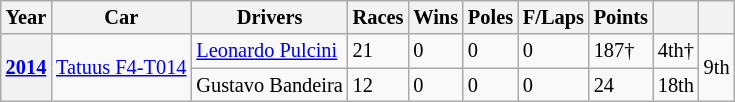<table class="wikitable" style="font-size:85%">
<tr>
<th>Year</th>
<th>Car</th>
<th>Drivers</th>
<th>Races</th>
<th>Wins</th>
<th>Poles</th>
<th>F/Laps</th>
<th>Points</th>
<th></th>
<th></th>
</tr>
<tr>
<th rowspan="2"><a href='#'>2014</a></th>
<td rowspan="2"><a href='#'>Tatuus F4-T014</a></td>
<td> <a href='#'>Leonardo Pulcini</a></td>
<td>21</td>
<td>0</td>
<td>0</td>
<td>0</td>
<td>187†</td>
<td>4th†</td>
<td rowspan="2">9th</td>
</tr>
<tr>
<td> Gustavo Bandeira</td>
<td>12</td>
<td>0</td>
<td>0</td>
<td>0</td>
<td>24</td>
<td>18th</td>
</tr>
</table>
